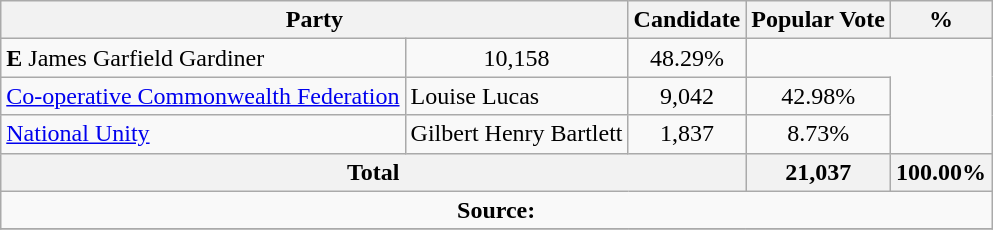<table class="wikitable">
<tr>
<th colspan="2">Party</th>
<th>Candidate</th>
<th>Popular Vote</th>
<th>%</th>
</tr>
<tr>
<td><strong>E</strong> James Garfield Gardiner</td>
<td align=center>10,158</td>
<td align=center>48.29%</td>
</tr>
<tr>
<td><a href='#'>Co-operative Commonwealth Federation</a></td>
<td>Louise Lucas</td>
<td align=center>9,042</td>
<td align=center>42.98%</td>
</tr>
<tr>
<td><a href='#'>National Unity</a></td>
<td>Gilbert Henry Bartlett</td>
<td align=center>1,837</td>
<td align=center>8.73%</td>
</tr>
<tr>
<th colspan=3 align=center>Total</th>
<th align=center>21,037</th>
<th align=center>100.00%</th>
</tr>
<tr>
<td align="center" colspan=5><strong>Source:</strong> </td>
</tr>
<tr>
</tr>
</table>
